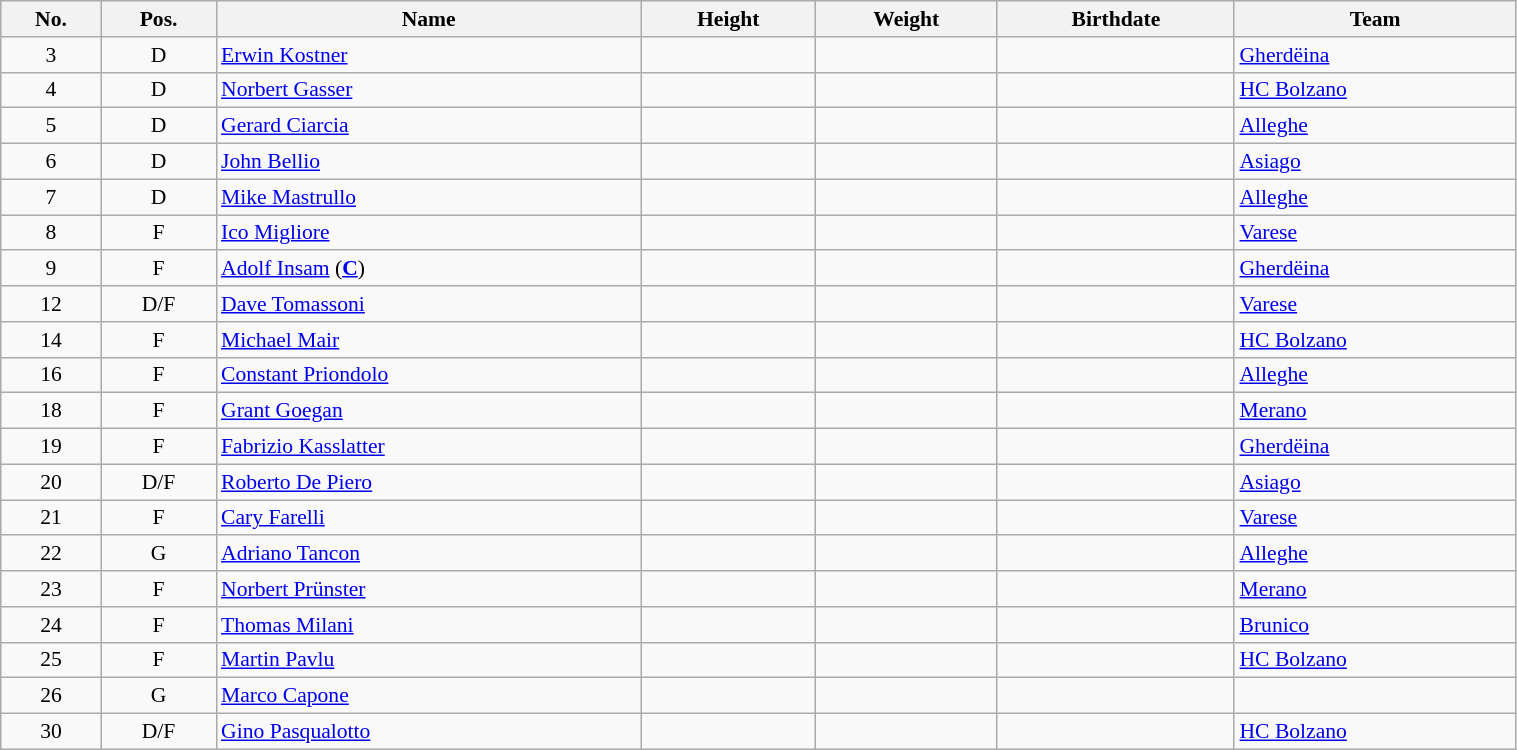<table class="wikitable sortable" width="80%" style="font-size: 90%; text-align: center;">
<tr>
<th>No.</th>
<th>Pos.</th>
<th>Name</th>
<th>Height</th>
<th>Weight</th>
<th>Birthdate</th>
<th>Team</th>
</tr>
<tr>
<td>3</td>
<td>D</td>
<td style="text-align:left;"><a href='#'>Erwin Kostner</a></td>
<td></td>
<td></td>
<td style="text-align:right;"></td>
<td style="text-align:left;"> <a href='#'>Gherdëina</a></td>
</tr>
<tr>
<td>4</td>
<td>D</td>
<td style="text-align:left;"><a href='#'>Norbert Gasser</a></td>
<td></td>
<td></td>
<td style="text-align:right;"></td>
<td style="text-align:left;"> <a href='#'>HC Bolzano</a></td>
</tr>
<tr>
<td>5</td>
<td>D</td>
<td style="text-align:left;"><a href='#'>Gerard Ciarcia</a></td>
<td></td>
<td></td>
<td style="text-align:right;"></td>
<td style="text-align:left;"> <a href='#'>Alleghe</a></td>
</tr>
<tr>
<td>6</td>
<td>D</td>
<td style="text-align:left;"><a href='#'>John Bellio</a></td>
<td></td>
<td></td>
<td style="text-align:right;"></td>
<td style="text-align:left;"> <a href='#'>Asiago</a></td>
</tr>
<tr>
<td>7</td>
<td>D</td>
<td style="text-align:left;"><a href='#'>Mike Mastrullo</a></td>
<td></td>
<td></td>
<td style="text-align:right;"></td>
<td style="text-align:left;"> <a href='#'>Alleghe</a></td>
</tr>
<tr>
<td>8</td>
<td>F</td>
<td style="text-align:left;"><a href='#'>Ico Migliore</a></td>
<td></td>
<td></td>
<td style="text-align:right;"></td>
<td style="text-align:left;"> <a href='#'>Varese</a></td>
</tr>
<tr>
<td>9</td>
<td>F</td>
<td style="text-align:left;"><a href='#'>Adolf Insam</a> (<strong><a href='#'>C</a></strong>)</td>
<td></td>
<td></td>
<td style="text-align:right;"></td>
<td style="text-align:left;"> <a href='#'>Gherdëina</a></td>
</tr>
<tr>
<td>12</td>
<td>D/F</td>
<td style="text-align:left;"><a href='#'>Dave Tomassoni</a></td>
<td></td>
<td></td>
<td style="text-align:right;"></td>
<td style="text-align:left;"> <a href='#'>Varese</a></td>
</tr>
<tr>
<td>14</td>
<td>F</td>
<td style="text-align:left;"><a href='#'>Michael Mair</a></td>
<td></td>
<td></td>
<td style="text-align:right;"></td>
<td style="text-align:left;"> <a href='#'>HC Bolzano</a></td>
</tr>
<tr>
<td>16</td>
<td>F</td>
<td style="text-align:left;"><a href='#'>Constant Priondolo</a></td>
<td></td>
<td></td>
<td style="text-align:right;"></td>
<td style="text-align:left;"> <a href='#'>Alleghe</a></td>
</tr>
<tr>
<td>18</td>
<td>F</td>
<td style="text-align:left;"><a href='#'>Grant Goegan</a></td>
<td></td>
<td></td>
<td style="text-align:right;"></td>
<td style="text-align:left;"> <a href='#'>Merano</a></td>
</tr>
<tr>
<td>19</td>
<td>F</td>
<td style="text-align:left;"><a href='#'>Fabrizio Kasslatter</a></td>
<td></td>
<td></td>
<td style="text-align:right;"></td>
<td style="text-align:left;"> <a href='#'>Gherdëina</a></td>
</tr>
<tr>
<td>20</td>
<td>D/F</td>
<td style="text-align:left;"><a href='#'>Roberto De Piero</a></td>
<td></td>
<td></td>
<td style="text-align:right;"></td>
<td style="text-align:left;"> <a href='#'>Asiago</a></td>
</tr>
<tr>
<td>21</td>
<td>F</td>
<td style="text-align:left;"><a href='#'>Cary Farelli</a></td>
<td></td>
<td></td>
<td style="text-align:right;"></td>
<td style="text-align:left;"> <a href='#'>Varese</a></td>
</tr>
<tr>
<td>22</td>
<td>G</td>
<td style="text-align:left;"><a href='#'>Adriano Tancon</a></td>
<td></td>
<td></td>
<td style="text-align:right;"></td>
<td style="text-align:left;"> <a href='#'>Alleghe</a></td>
</tr>
<tr>
<td>23</td>
<td>F</td>
<td style="text-align:left;"><a href='#'>Norbert Prünster</a></td>
<td></td>
<td></td>
<td style="text-align:right;"></td>
<td style="text-align:left;"> <a href='#'>Merano</a></td>
</tr>
<tr>
<td>24</td>
<td>F</td>
<td style="text-align:left;"><a href='#'>Thomas Milani</a></td>
<td></td>
<td></td>
<td style="text-align:right;"></td>
<td style="text-align:left;"> <a href='#'>Brunico</a></td>
</tr>
<tr>
<td>25</td>
<td>F</td>
<td style="text-align:left;"><a href='#'>Martin Pavlu</a></td>
<td></td>
<td></td>
<td style="text-align:right;"></td>
<td style="text-align:left;"> <a href='#'>HC Bolzano</a></td>
</tr>
<tr>
<td>26</td>
<td>G</td>
<td style="text-align:left;"><a href='#'>Marco Capone</a></td>
<td></td>
<td></td>
<td style="text-align:right;"></td>
<td style="text-align:left;"></td>
</tr>
<tr>
<td>30</td>
<td>D/F</td>
<td style="text-align:left;"><a href='#'>Gino Pasqualotto</a></td>
<td></td>
<td></td>
<td style="text-align:right;"></td>
<td style="text-align:left;"> <a href='#'>HC Bolzano</a></td>
</tr>
</table>
